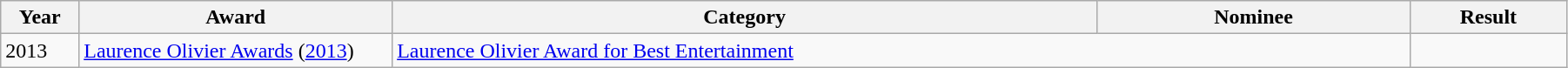<table class="wikitable" width="95%">
<tr>
<th width="5%">Year</th>
<th width="20%">Award</th>
<th width="45%">Category</th>
<th width="20%">Nominee</th>
<th width="10%">Result</th>
</tr>
<tr>
<td>2013</td>
<td><a href='#'>Laurence Olivier Awards</a> (<a href='#'>2013</a>)</td>
<td colspan="2"><a href='#'>Laurence Olivier Award for Best Entertainment</a></td>
<td></td>
</tr>
</table>
